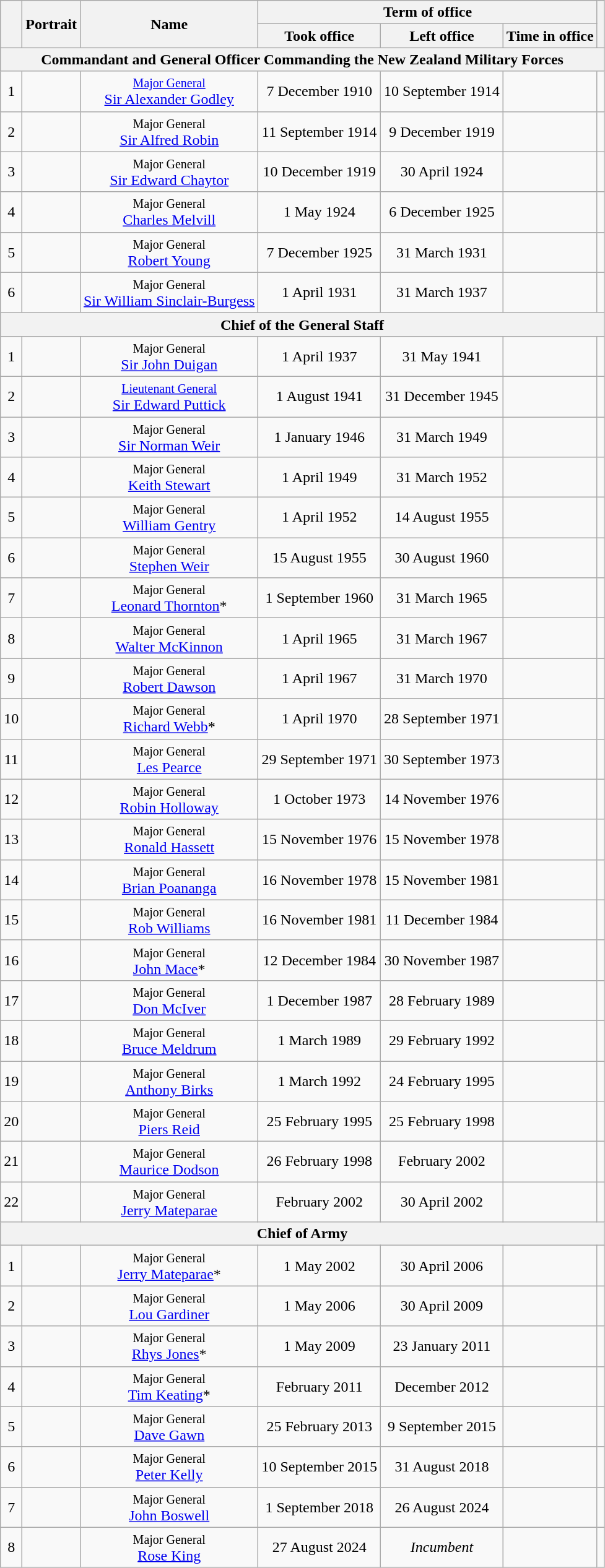<table class="wikitable" style="text-align:center">
<tr>
<th rowspan=2></th>
<th rowspan=2>Portrait</th>
<th rowspan=2>Name<br></th>
<th colspan=3>Term of office</th>
<th rowspan=2></th>
</tr>
<tr>
<th>Took office</th>
<th>Left office</th>
<th>Time in office</th>
</tr>
<tr>
<th colspan="7">Commandant and General Officer Commanding the New Zealand Military Forces</th>
</tr>
<tr>
<td>1</td>
<td></td>
<td><small><a href='#'>Major General</a></small><br><a href='#'>Sir Alexander Godley</a><br></td>
<td>7 December 1910</td>
<td>10 September 1914</td>
<td></td>
<td></td>
</tr>
<tr>
<td>2</td>
<td></td>
<td><small>Major General</small><br><a href='#'>Sir Alfred Robin</a><br></td>
<td>11 September 1914</td>
<td>9 December 1919</td>
<td></td>
<td></td>
</tr>
<tr>
<td>3</td>
<td></td>
<td><small>Major General</small><br><a href='#'>Sir Edward Chaytor</a><br></td>
<td>10 December 1919</td>
<td>30 April 1924</td>
<td></td>
<td></td>
</tr>
<tr>
<td>4</td>
<td></td>
<td><small>Major General</small><br><a href='#'>Charles Melvill</a><br></td>
<td>1 May 1924</td>
<td>6 December 1925</td>
<td></td>
<td></td>
</tr>
<tr>
<td>5</td>
<td></td>
<td><small>Major General</small><br><a href='#'>Robert Young</a><br></td>
<td>7 December 1925</td>
<td>31 March 1931</td>
<td></td>
<td></td>
</tr>
<tr>
<td>6</td>
<td></td>
<td><small>Major General</small><br><a href='#'>Sir William Sinclair-Burgess</a><br></td>
<td>1 April 1931</td>
<td>31 March 1937</td>
<td></td>
<td></td>
</tr>
<tr>
<th colspan="7">Chief of the General Staff</th>
</tr>
<tr>
<td>1</td>
<td></td>
<td><small>Major General</small><br><a href='#'>Sir John Duigan</a><br></td>
<td>1 April 1937</td>
<td>31 May 1941</td>
<td></td>
<td></td>
</tr>
<tr>
<td>2</td>
<td></td>
<td><small><a href='#'>Lieutenant General</a></small><br><a href='#'>Sir Edward Puttick</a><br></td>
<td>1 August 1941</td>
<td>31 December 1945</td>
<td></td>
<td></td>
</tr>
<tr>
<td>3</td>
<td></td>
<td><small>Major General</small><br><a href='#'>Sir Norman Weir</a><br></td>
<td>1 January 1946</td>
<td>31 March 1949</td>
<td></td>
<td></td>
</tr>
<tr>
<td>4</td>
<td></td>
<td><small>Major General</small><br><a href='#'>Keith Stewart</a><br></td>
<td>1 April 1949</td>
<td>31 March 1952</td>
<td></td>
<td></td>
</tr>
<tr>
<td>5</td>
<td></td>
<td><small>Major General</small><br><a href='#'>William Gentry</a><br></td>
<td>1 April 1952</td>
<td>14 August 1955</td>
<td></td>
<td></td>
</tr>
<tr>
<td>6</td>
<td></td>
<td><small>Major General</small><br><a href='#'>Stephen Weir</a><br></td>
<td>15 August 1955</td>
<td>30 August 1960</td>
<td></td>
<td></td>
</tr>
<tr>
<td>7</td>
<td></td>
<td><small>Major General</small><br><a href='#'>Leonard Thornton</a>*<br></td>
<td>1 September 1960</td>
<td>31 March 1965</td>
<td></td>
<td></td>
</tr>
<tr>
<td>8</td>
<td></td>
<td><small>Major General</small><br><a href='#'>Walter McKinnon</a><br></td>
<td>1 April 1965</td>
<td>31 March 1967</td>
<td></td>
<td></td>
</tr>
<tr>
<td>9</td>
<td></td>
<td><small>Major General</small><br><a href='#'>Robert Dawson</a><br></td>
<td>1 April 1967</td>
<td>31 March 1970</td>
<td></td>
<td></td>
</tr>
<tr>
<td>10</td>
<td></td>
<td><small>Major General</small><br><a href='#'>Richard Webb</a>*<br></td>
<td>1 April 1970</td>
<td>28 September 1971</td>
<td></td>
<td></td>
</tr>
<tr>
<td>11</td>
<td></td>
<td><small>Major General</small><br><a href='#'>Les Pearce</a><br></td>
<td>29 September 1971</td>
<td>30 September 1973</td>
<td></td>
<td></td>
</tr>
<tr>
<td>12</td>
<td></td>
<td><small>Major General</small><br><a href='#'>Robin Holloway</a><br></td>
<td>1 October 1973</td>
<td>14 November 1976</td>
<td></td>
<td></td>
</tr>
<tr>
<td>13</td>
<td></td>
<td><small>Major General</small><br><a href='#'>Ronald Hassett</a><br></td>
<td>15 November 1976</td>
<td>15 November 1978</td>
<td></td>
<td></td>
</tr>
<tr>
<td>14</td>
<td></td>
<td><small>Major General</small><br><a href='#'>Brian Poananga</a><br></td>
<td>16 November 1978</td>
<td>15 November 1981</td>
<td></td>
<td></td>
</tr>
<tr>
<td>15</td>
<td></td>
<td><small>Major General</small><br><a href='#'>Rob Williams</a><br></td>
<td>16 November 1981</td>
<td>11 December 1984</td>
<td></td>
<td></td>
</tr>
<tr>
<td>16</td>
<td></td>
<td><small>Major General</small><br><a href='#'>John Mace</a>*<br></td>
<td>12 December 1984</td>
<td>30 November 1987</td>
<td></td>
<td></td>
</tr>
<tr>
<td>17</td>
<td></td>
<td><small>Major General</small><br><a href='#'>Don McIver</a><br></td>
<td>1 December 1987</td>
<td>28 February 1989</td>
<td></td>
<td></td>
</tr>
<tr>
<td>18</td>
<td></td>
<td><small>Major General</small><br><a href='#'>Bruce Meldrum</a><br></td>
<td>1 March 1989</td>
<td>29 February 1992</td>
<td></td>
<td></td>
</tr>
<tr>
<td>19</td>
<td></td>
<td><small>Major General</small><br><a href='#'>Anthony Birks</a><br></td>
<td>1 March 1992</td>
<td>24 February 1995</td>
<td></td>
<td></td>
</tr>
<tr>
<td>20</td>
<td></td>
<td><small>Major General</small><br><a href='#'>Piers Reid</a><br></td>
<td>25 February 1995</td>
<td>25 February 1998</td>
<td></td>
<td></td>
</tr>
<tr>
<td>21</td>
<td></td>
<td><small>Major General</small><br><a href='#'>Maurice Dodson</a><br></td>
<td>26 February 1998</td>
<td>February 2002</td>
<td></td>
<td></td>
</tr>
<tr>
<td>22</td>
<td></td>
<td><small>Major General</small><br><a href='#'>Jerry Mateparae</a><br></td>
<td>February 2002</td>
<td>30 April 2002</td>
<td></td>
<td></td>
</tr>
<tr>
<th colspan="7">Chief of Army</th>
</tr>
<tr>
<td>1</td>
<td></td>
<td><small>Major General</small><br><a href='#'>Jerry Mateparae</a>*<br></td>
<td>1 May 2002</td>
<td>30 April 2006</td>
<td></td>
<td></td>
</tr>
<tr>
<td>2</td>
<td></td>
<td><small>Major General</small><br><a href='#'>Lou Gardiner</a><br></td>
<td>1 May 2006</td>
<td>30 April 2009</td>
<td></td>
<td></td>
</tr>
<tr>
<td>3</td>
<td></td>
<td><small>Major General</small><br><a href='#'>Rhys Jones</a>*</td>
<td>1 May 2009</td>
<td>23 January 2011</td>
<td></td>
<td></td>
</tr>
<tr>
<td>4</td>
<td></td>
<td><small>Major General</small><br><a href='#'>Tim Keating</a>*<br></td>
<td>February 2011</td>
<td>December 2012</td>
<td></td>
<td></td>
</tr>
<tr>
<td>5</td>
<td></td>
<td><small>Major General</small><br><a href='#'>Dave Gawn</a><br></td>
<td>25 February 2013</td>
<td>9 September 2015</td>
<td></td>
<td></td>
</tr>
<tr>
<td>6</td>
<td></td>
<td><small>Major General</small><br><a href='#'>Peter Kelly</a><br></td>
<td>10 September 2015</td>
<td>31 August 2018</td>
<td></td>
<td></td>
</tr>
<tr>
<td>7</td>
<td></td>
<td><small>Major General</small><br><a href='#'>John Boswell</a><br></td>
<td>1 September 2018</td>
<td>26 August 2024</td>
<td></td>
<td></td>
</tr>
<tr>
<td>8</td>
<td></td>
<td><small>Major General</small><br><a href='#'>Rose King</a></td>
<td>27 August 2024</td>
<td><em>Incumbent</em></td>
<td></td>
<td></td>
</tr>
</table>
